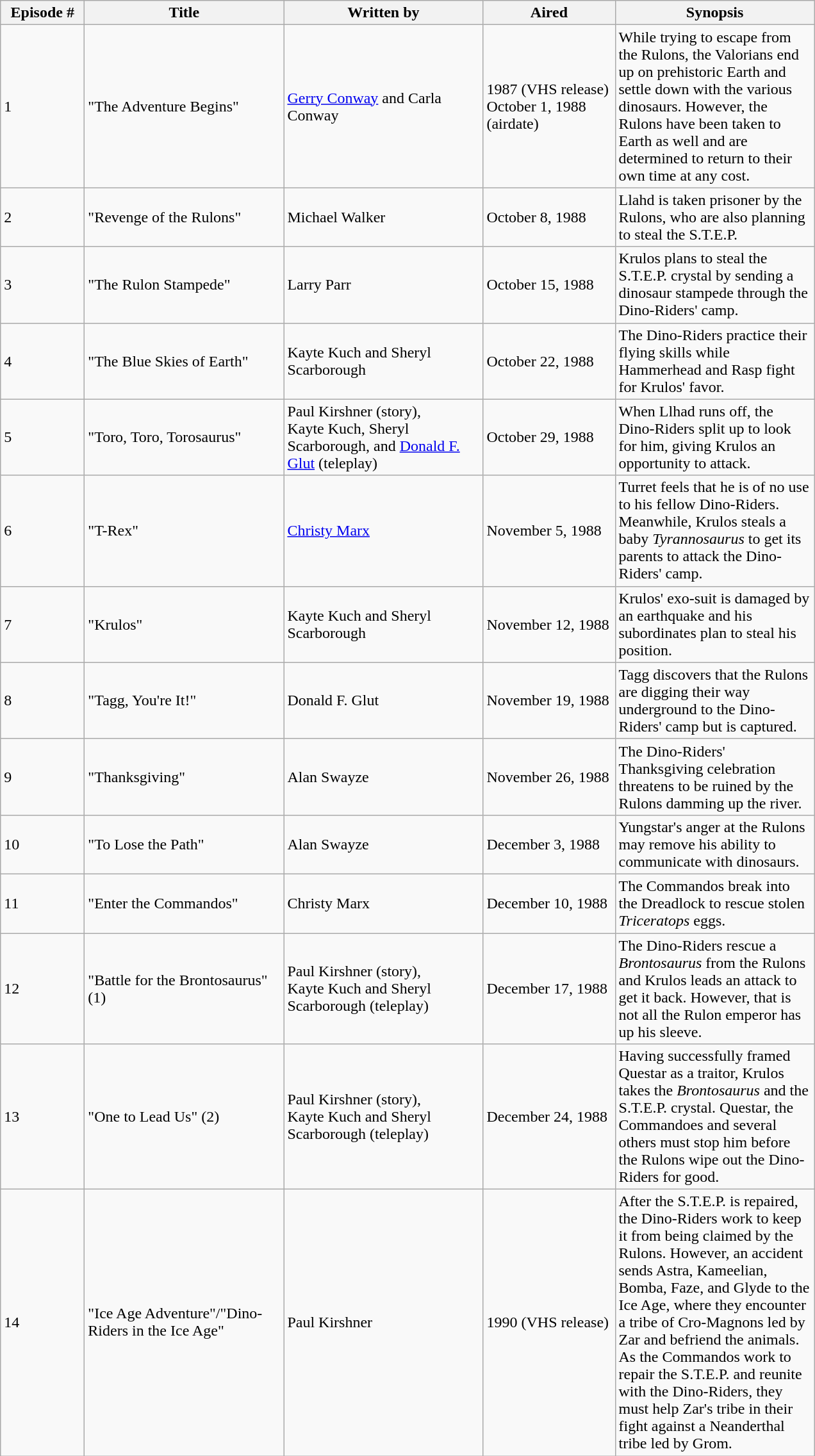<table class="wikitable" style="border:1px solid darkgrey;">
<tr>
<th style="width:80px; align:center;">Episode #</th>
<th style="width:200px;">Title</th>
<th style="width:200px;">Written by</th>
<th style="width:130px;">Aired</th>
<th style="width:200px;">Synopsis</th>
</tr>
<tr>
<td>1</td>
<td>"The Adventure Begins"</td>
<td><a href='#'>Gerry Conway</a> and Carla Conway</td>
<td>1987 (VHS release)<br>October 1, 1988 (airdate)</td>
<td>While trying to escape from the Rulons, the Valorians end up on prehistoric Earth and settle down with the various dinosaurs. However, the Rulons have been taken to Earth as well and are determined to return to their own time at any cost.</td>
</tr>
<tr>
<td>2</td>
<td>"Revenge of the Rulons"</td>
<td>Michael Walker</td>
<td>October 8, 1988</td>
<td>Llahd is taken prisoner by the Rulons, who are also planning to steal the S.T.E.P.</td>
</tr>
<tr>
<td>3</td>
<td>"The Rulon Stampede"</td>
<td>Larry Parr</td>
<td>October 15, 1988</td>
<td>Krulos plans to steal the S.T.E.P. crystal by sending a dinosaur stampede through the Dino-Riders' camp.</td>
</tr>
<tr>
<td>4</td>
<td>"The Blue Skies of Earth"</td>
<td>Kayte Kuch and Sheryl Scarborough</td>
<td>October 22, 1988</td>
<td>The Dino-Riders practice their flying skills while Hammerhead and Rasp fight for Krulos' favor.</td>
</tr>
<tr>
<td>5</td>
<td>"Toro, Toro, Torosaurus"</td>
<td>Paul Kirshner (story),<br>Kayte Kuch, Sheryl Scarborough, and <a href='#'>Donald F. Glut</a> (teleplay)</td>
<td>October 29, 1988</td>
<td>When Llhad runs off, the Dino-Riders split up to look for him, giving Krulos an opportunity to attack.</td>
</tr>
<tr>
<td>6</td>
<td>"T-Rex"</td>
<td><a href='#'>Christy Marx</a></td>
<td>November 5, 1988</td>
<td>Turret feels that he is of no use to his fellow Dino-Riders. Meanwhile, Krulos steals a baby <em>Tyrannosaurus</em> to get its parents to attack the Dino-Riders' camp.</td>
</tr>
<tr>
<td>7</td>
<td>"Krulos"</td>
<td>Kayte Kuch and Sheryl Scarborough</td>
<td>November 12, 1988</td>
<td>Krulos' exo-suit is damaged by an earthquake and his subordinates plan to steal his position.</td>
</tr>
<tr>
<td>8</td>
<td>"Tagg, You're It!"</td>
<td>Donald F. Glut</td>
<td>November 19, 1988</td>
<td>Tagg discovers that the Rulons are digging their way underground to the Dino-Riders' camp but is captured.</td>
</tr>
<tr>
<td>9</td>
<td>"Thanksgiving"</td>
<td>Alan Swayze</td>
<td>November 26, 1988</td>
<td>The Dino-Riders' Thanksgiving celebration threatens to be ruined by the Rulons damming up the river.</td>
</tr>
<tr>
<td>10</td>
<td>"To Lose the Path"</td>
<td>Alan Swayze</td>
<td>December 3, 1988</td>
<td>Yungstar's anger at the Rulons may remove his ability to communicate with dinosaurs.</td>
</tr>
<tr>
<td>11</td>
<td>"Enter the Commandos"</td>
<td>Christy Marx</td>
<td>December 10, 1988</td>
<td>The Commandos break into the Dreadlock to rescue stolen <em>Triceratops</em> eggs.</td>
</tr>
<tr>
<td>12</td>
<td>"Battle for the Brontosaurus" (1)</td>
<td>Paul Kirshner (story),<br>Kayte Kuch and Sheryl Scarborough (teleplay)</td>
<td>December 17, 1988</td>
<td>The Dino-Riders rescue a <em>Brontosaurus</em> from the Rulons and Krulos leads an attack to get it back. However, that is not all the Rulon emperor has up his sleeve.</td>
</tr>
<tr>
<td>13</td>
<td>"One to Lead Us" (2)</td>
<td>Paul Kirshner (story),<br>Kayte Kuch and Sheryl Scarborough (teleplay)</td>
<td>December 24, 1988</td>
<td>Having successfully framed Questar as a traitor, Krulos takes the <em>Brontosaurus</em> and the S.T.E.P. crystal. Questar, the Commandoes and several others must stop him before the Rulons wipe out the Dino-Riders for good.</td>
</tr>
<tr>
<td>14</td>
<td>"Ice Age Adventure"/"Dino-Riders in the Ice Age"</td>
<td>Paul Kirshner</td>
<td>1990 (VHS release)</td>
<td>After the S.T.E.P. is repaired, the Dino-Riders work to keep it from being claimed by the Rulons. However, an accident sends Astra, Kameelian, Bomba, Faze, and Glyde to the Ice Age, where they encounter a tribe of Cro-Magnons led by Zar and befriend the animals. As the Commandos work to repair the S.T.E.P. and reunite with the Dino-Riders, they must help Zar's tribe in their fight against a Neanderthal tribe led by Grom.</td>
</tr>
</table>
